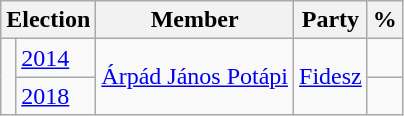<table class=wikitable>
<tr>
<th colspan=2>Election</th>
<th>Member</th>
<th>Party</th>
<th>%</th>
</tr>
<tr>
<td rowspan=2 bgcolor=></td>
<td><a href='#'>2014</a></td>
<td rowspan=2><a href='#'>Árpád János Potápi</a></td>
<td rowspan=2><a href='#'>Fidesz</a></td>
<td align=right></td>
</tr>
<tr>
<td><a href='#'>2018</a></td>
<td align=right></td>
</tr>
</table>
